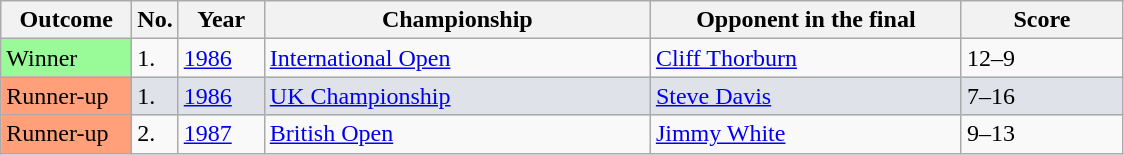<table class="sortable wikitable">
<tr>
<th width="80">Outcome</th>
<th width="20">No.</th>
<th width="50">Year</th>
<th style="width:250px;">Championship</th>
<th style="width:200px;">Opponent in the final</th>
<th style="width:100px;">Score</th>
</tr>
<tr>
<td style="background:#98FB98">Winner</td>
<td>1.</td>
<td><a href='#'>1986</a></td>
<td><a href='#'>International Open</a></td>
<td> <a href='#'>Cliff Thorburn</a></td>
<td>12–9</td>
</tr>
<tr style="background:#dfe2e9;">
<td style="background:#ffa07a;">Runner-up</td>
<td>1.</td>
<td><a href='#'>1986</a></td>
<td><a href='#'>UK Championship</a></td>
<td> <a href='#'>Steve Davis</a></td>
<td>7–16</td>
</tr>
<tr>
<td style="background:#ffa07a;">Runner-up</td>
<td>2.</td>
<td><a href='#'>1987</a></td>
<td><a href='#'>British Open</a></td>
<td> <a href='#'>Jimmy White</a></td>
<td>9–13</td>
</tr>
</table>
